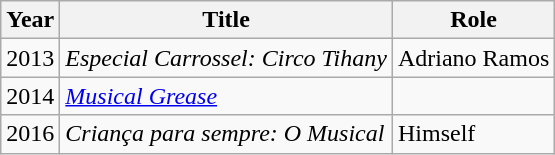<table class="wikitable">
<tr>
<th>Year</th>
<th>Title</th>
<th>Role</th>
</tr>
<tr>
<td>2013</td>
<td><em>Especial Carrossel: Circo Tihany</em></td>
<td>Adriano Ramos</td>
</tr>
<tr>
<td>2014</td>
<td><em><a href='#'>Musical Grease</a></em></td>
<td></td>
</tr>
<tr>
<td>2016</td>
<td><em>Criança para sempre: O Musical</em></td>
<td>Himself</td>
</tr>
</table>
